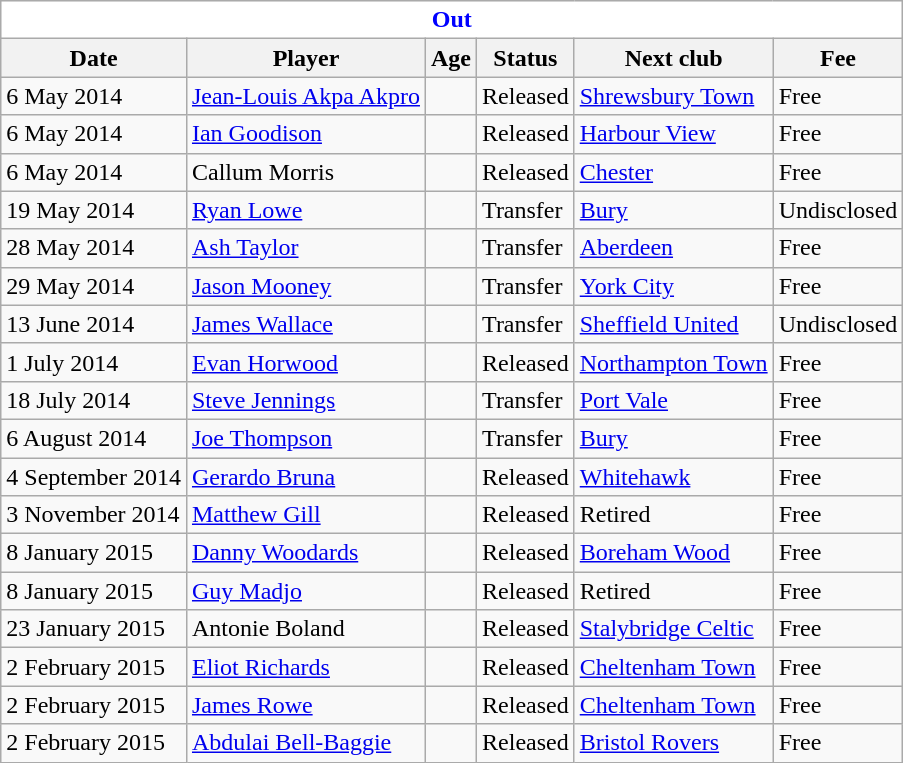<table class="wikitable">
<tr>
<th colspan="6" style="background:white; color:blue; ">Out</th>
</tr>
<tr>
<th>Date</th>
<th>Player</th>
<th>Age</th>
<th>Status</th>
<th>Next club</th>
<th>Fee</th>
</tr>
<tr>
<td>6 May 2014</td>
<td> <a href='#'>Jean-Louis Akpa Akpro</a></td>
<td></td>
<td>Released</td>
<td><a href='#'>Shrewsbury Town</a></td>
<td>Free</td>
</tr>
<tr>
<td>6 May 2014</td>
<td> <a href='#'>Ian Goodison</a></td>
<td></td>
<td>Released</td>
<td><a href='#'>Harbour View</a></td>
<td>Free</td>
</tr>
<tr>
<td>6 May 2014</td>
<td> Callum Morris</td>
<td></td>
<td>Released</td>
<td><a href='#'>Chester</a></td>
<td>Free</td>
</tr>
<tr>
<td>19 May 2014</td>
<td> <a href='#'>Ryan Lowe</a></td>
<td></td>
<td>Transfer</td>
<td><a href='#'>Bury</a></td>
<td>Undisclosed</td>
</tr>
<tr>
<td>28 May 2014</td>
<td> <a href='#'>Ash Taylor</a></td>
<td></td>
<td>Transfer</td>
<td><a href='#'>Aberdeen</a></td>
<td>Free</td>
</tr>
<tr>
<td>29 May 2014</td>
<td> <a href='#'>Jason Mooney</a></td>
<td></td>
<td>Transfer</td>
<td><a href='#'>York City</a></td>
<td>Free</td>
</tr>
<tr>
<td>13 June 2014</td>
<td> <a href='#'>James Wallace</a></td>
<td></td>
<td>Transfer</td>
<td><a href='#'>Sheffield United</a></td>
<td>Undisclosed</td>
</tr>
<tr>
<td>1 July 2014</td>
<td> <a href='#'>Evan Horwood</a></td>
<td></td>
<td>Released</td>
<td><a href='#'>Northampton Town</a></td>
<td>Free</td>
</tr>
<tr>
<td>18 July 2014</td>
<td> <a href='#'>Steve Jennings</a></td>
<td></td>
<td>Transfer</td>
<td><a href='#'>Port Vale</a></td>
<td>Free</td>
</tr>
<tr>
<td>6 August 2014</td>
<td> <a href='#'>Joe Thompson</a></td>
<td></td>
<td>Transfer</td>
<td><a href='#'>Bury</a></td>
<td>Free</td>
</tr>
<tr>
<td>4 September 2014</td>
<td> <a href='#'>Gerardo Bruna</a></td>
<td></td>
<td>Released</td>
<td><a href='#'>Whitehawk</a></td>
<td>Free</td>
</tr>
<tr>
<td>3 November 2014</td>
<td> <a href='#'>Matthew Gill</a></td>
<td></td>
<td>Released</td>
<td>Retired</td>
<td>Free</td>
</tr>
<tr>
<td>8 January 2015</td>
<td> <a href='#'>Danny Woodards</a></td>
<td></td>
<td>Released</td>
<td><a href='#'>Boreham Wood</a></td>
<td>Free</td>
</tr>
<tr>
<td>8 January 2015</td>
<td> <a href='#'>Guy Madjo</a></td>
<td></td>
<td>Released</td>
<td>Retired</td>
<td>Free</td>
</tr>
<tr>
<td>23 January 2015</td>
<td> Antonie Boland</td>
<td></td>
<td>Released</td>
<td><a href='#'>Stalybridge Celtic</a></td>
<td>Free</td>
</tr>
<tr>
<td>2 February 2015</td>
<td> <a href='#'>Eliot Richards</a></td>
<td></td>
<td>Released</td>
<td><a href='#'>Cheltenham Town</a></td>
<td>Free</td>
</tr>
<tr>
<td>2 February 2015</td>
<td> <a href='#'>James Rowe</a></td>
<td></td>
<td>Released</td>
<td><a href='#'>Cheltenham Town</a></td>
<td>Free</td>
</tr>
<tr>
<td>2 February 2015</td>
<td> <a href='#'>Abdulai Bell-Baggie</a></td>
<td></td>
<td>Released</td>
<td><a href='#'>Bristol Rovers</a></td>
<td>Free</td>
</tr>
</table>
